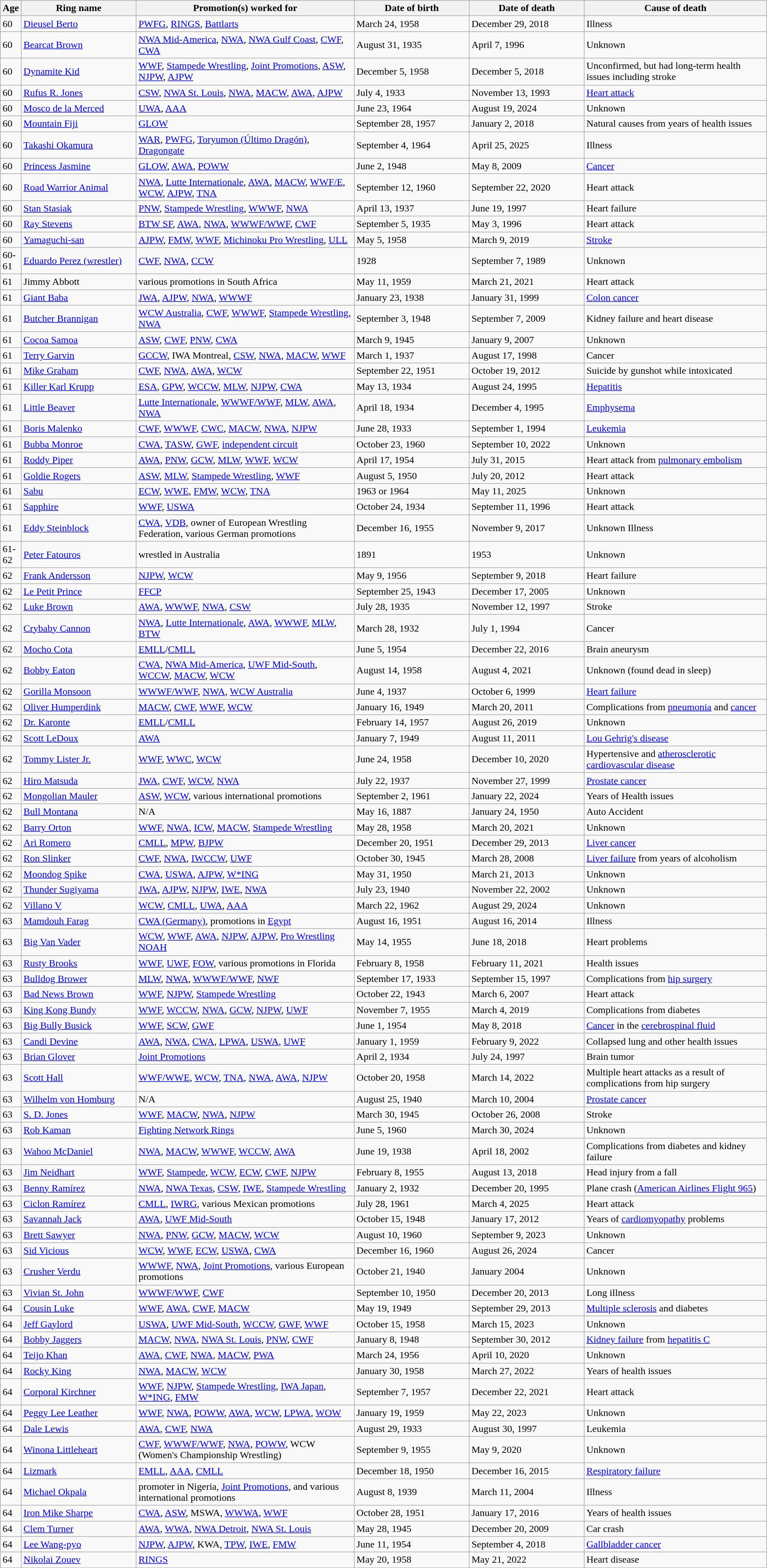<table class="wikitable sortable">
<tr>
<th style="width:1%;" scope="col"><strong>Age</strong></th>
<th style="width:15%;" scope="col"><strong>Ring name</strong><br></th>
<th class="unsortable"><strong>Promotion(s) worked for</strong></th>
<th style="width:15%;" scope="col" data-sort-type=date><strong>Date of birth</strong></th>
<th style="width:15%;" scope="col" data-sort-type=date><strong>Date of death</strong></th>
<th class="unsortable"><strong>Cause of death</strong></th>
</tr>
<tr>
<td>60</td>
<td><a href='#'>Dieusel Berto</a></td>
<td><a href='#'>PWFG</a>, <a href='#'>RINGS</a>, <a href='#'>Battlarts</a></td>
<td>March 24, 1958</td>
<td>December 29, 2018</td>
<td>Illness</td>
</tr>
<tr>
<td>60</td>
<td><a href='#'>Bearcat Brown</a><br></td>
<td><a href='#'>NWA Mid-America</a>, <a href='#'>NWA</a>, <a href='#'>NWA Gulf Coast</a>, <a href='#'>CWF</a>, <a href='#'>CWA</a></td>
<td>August 31, 1935</td>
<td>April 7, 1996</td>
<td>Unknown</td>
</tr>
<tr>
<td>60</td>
<td><a href='#'>Dynamite Kid</a><br></td>
<td><a href='#'>WWF</a>, <a href='#'>Stampede Wrestling</a>, <a href='#'>Joint Promotions</a>, <a href='#'>ASW</a>, <a href='#'>NJPW</a>, <a href='#'>AJPW</a></td>
<td>December 5, 1958</td>
<td>December 5, 2018</td>
<td>Unconfirmed, but had long-term health issues including stroke</td>
</tr>
<tr>
<td>60</td>
<td><a href='#'>Rufus R. Jones</a><br></td>
<td><a href='#'>CSW</a>, <a href='#'>NWA St. Louis</a>, <a href='#'>NWA</a>, <a href='#'>MACW</a>, <a href='#'>AWA</a>, <a href='#'>AJPW</a></td>
<td>July 4, 1933</td>
<td>November 13, 1993</td>
<td><a href='#'>Heart attack</a></td>
</tr>
<tr>
<td>60</td>
<td><a href='#'>Mosco de la Merced</a><br></td>
<td><a href='#'>UWA</a>, <a href='#'>AAA</a></td>
<td>June 23, 1964</td>
<td>August 19, 2024</td>
<td>Unknown</td>
</tr>
<tr>
<td>60</td>
<td><a href='#'>Mountain Fiji</a><br></td>
<td><a href='#'>GLOW</a></td>
<td>September 28, 1957</td>
<td>January 2, 2018</td>
<td>Natural causes from years of health issues</td>
</tr>
<tr>
<td>60</td>
<td><a href='#'>Takashi Okamura</a></td>
<td><a href='#'>WAR</a>, <a href='#'>PWFG</a>, <a href='#'>Toryumon (Último Dragón)</a>, <a href='#'>Dragongate</a></td>
<td>September 4, 1964</td>
<td>April 25, 2025</td>
<td>Illness</td>
</tr>
<tr>
<td>60</td>
<td><a href='#'>Princess Jasmine</a><br></td>
<td><a href='#'>GLOW</a>, <a href='#'>AWA</a>, <a href='#'>POWW</a></td>
<td>June 2, 1948</td>
<td>May 8, 2009</td>
<td><a href='#'>Cancer</a></td>
</tr>
<tr>
<td>60</td>
<td><a href='#'>Road Warrior Animal</a><br></td>
<td><a href='#'>NWA</a>, <a href='#'>Lutte Internationale</a>, <a href='#'>AWA</a>, <a href='#'>MACW</a>, <a href='#'>WWF/E</a>, <a href='#'>WCW</a>, <a href='#'>AJPW</a>, <a href='#'>TNA</a></td>
<td>September 12, 1960</td>
<td>September 22, 2020</td>
<td>Heart attack</td>
</tr>
<tr>
<td>60</td>
<td><a href='#'>Stan Stasiak</a><br></td>
<td><a href='#'>PNW</a>, <a href='#'>Stampede Wrestling</a>, <a href='#'>WWWF</a>, <a href='#'>NWA</a></td>
<td>April 13, 1937</td>
<td>June 19, 1997</td>
<td>Heart failure</td>
</tr>
<tr>
<td>60</td>
<td><a href='#'>Ray Stevens</a><br></td>
<td><a href='#'>BTW SF</a>, <a href='#'>AWA</a>, <a href='#'>NWA</a>, <a href='#'>WWWF/WWF</a>, <a href='#'>CWF</a></td>
<td>September 5, 1935</td>
<td>May 3, 1996</td>
<td>Heart attack</td>
</tr>
<tr>
<td>60</td>
<td><a href='#'>Yamaguchi-san</a><br></td>
<td><a href='#'>AJPW</a>, <a href='#'>FMW</a>, <a href='#'>WWF</a>, <a href='#'>Michinoku Pro Wrestling</a>, <a href='#'>ULL</a></td>
<td>May 5, 1958</td>
<td>March 9, 2019</td>
<td><a href='#'>Stroke</a></td>
</tr>
<tr>
<td>60-61</td>
<td><a href='#'>Eduardo Perez (wrestler)</a></td>
<td><a href='#'>CWF</a>, <a href='#'>NWA</a>, <a href='#'>CCW</a></td>
<td>1928</td>
<td>September 7, 1989</td>
<td>Unknown</td>
</tr>
<tr>
<td>61</td>
<td>Jimmy Abbott</td>
<td>various promotions in South Africa</td>
<td>May 11, 1959</td>
<td>March 21, 2021</td>
<td>Heart attack</td>
</tr>
<tr>
<td>61</td>
<td><a href='#'>Giant Baba</a><br></td>
<td><a href='#'>JWA</a>, <a href='#'>AJPW</a>, <a href='#'>NWA</a>, <a href='#'>WWWF</a></td>
<td>January 23, 1938</td>
<td>January 31, 1999</td>
<td><a href='#'>Colon cancer</a></td>
</tr>
<tr>
<td>61</td>
<td><a href='#'>Butcher Brannigan</a><br></td>
<td><a href='#'>WCW Australia</a>, <a href='#'>CWF</a>, <a href='#'>WWWF</a>, <a href='#'>Stampede Wrestling</a>, <a href='#'>NWA</a></td>
<td>September 3, 1948</td>
<td>September 7, 2009</td>
<td>Kidney failure and heart disease</td>
</tr>
<tr>
<td>61</td>
<td><a href='#'>Cocoa Samoa</a><br></td>
<td><a href='#'>ASW</a>, <a href='#'>CWF</a>, <a href='#'>PNW</a>, <a href='#'>CWA</a></td>
<td>March 9, 1945</td>
<td>January 9, 2007</td>
<td>Unknown</td>
</tr>
<tr>
<td>61</td>
<td><a href='#'>Terry Garvin</a><br></td>
<td><a href='#'>GCCW</a>, IWA Montreal, <a href='#'>CSW</a>, <a href='#'>NWA</a>, <a href='#'>MACW</a>, <a href='#'>WWF</a></td>
<td>March 1, 1937</td>
<td>August 17, 1998</td>
<td>Cancer</td>
</tr>
<tr>
<td>61</td>
<td><a href='#'>Mike Graham</a><br></td>
<td><a href='#'>CWF</a>, <a href='#'>NWA</a>, <a href='#'>AWA</a>, <a href='#'>WCW</a></td>
<td>September 22, 1951</td>
<td>October 19, 2012</td>
<td>Suicide by gunshot while intoxicated</td>
</tr>
<tr>
<td>61</td>
<td><a href='#'>Killer Karl Krupp</a><br></td>
<td><a href='#'>ESA</a>, <a href='#'>GPW</a>, <a href='#'>WCCW</a>, <a href='#'>MLW</a>, <a href='#'>NJPW</a>, <a href='#'>CWA</a></td>
<td>May 13, 1934</td>
<td>August 24, 1995</td>
<td><a href='#'>Hepatitis</a></td>
</tr>
<tr>
<td>61</td>
<td><a href='#'>Little Beaver</a><br></td>
<td><a href='#'>Lutte Internationale</a>, <a href='#'>WWWF/WWF</a>, <a href='#'>MLW</a>, <a href='#'>AWA</a>, <a href='#'>NWA</a></td>
<td>April 18, 1934</td>
<td>December 4, 1995</td>
<td><a href='#'>Emphysema</a></td>
</tr>
<tr>
<td>61</td>
<td><a href='#'>Boris Malenko</a><br></td>
<td><a href='#'>CWF</a>, <a href='#'>WWWF</a>, <a href='#'>CWC</a>, <a href='#'>MACW</a>, <a href='#'>NWA</a>, <a href='#'>NJPW</a></td>
<td>June 28, 1933</td>
<td>September 1, 1994</td>
<td><a href='#'>Leukemia</a></td>
</tr>
<tr>
<td>61</td>
<td><a href='#'>Bubba Monroe</a><br></td>
<td><a href='#'>CWA</a>, <a href='#'>TASW</a>, <a href='#'>GWF</a>, <a href='#'>independent circuit</a></td>
<td>October 23, 1960</td>
<td>September 10, 2022</td>
<td>Unknown</td>
</tr>
<tr>
<td>61</td>
<td><a href='#'>Roddy Piper</a><br></td>
<td><a href='#'>AWA</a>, <a href='#'>PNW</a>, <a href='#'>GCW</a>, <a href='#'>MLW</a>, <a href='#'>WWF</a>, <a href='#'>WCW</a></td>
<td>April 17, 1954</td>
<td>July 31, 2015</td>
<td>Heart attack from <a href='#'>pulmonary embolism</a></td>
</tr>
<tr>
<td>61</td>
<td><a href='#'>Goldie Rogers</a><br></td>
<td><a href='#'>ASW</a>, <a href='#'>MLW</a>, <a href='#'>Stampede Wrestling</a>, <a href='#'>WWF</a></td>
<td>August 5, 1950</td>
<td>July 20, 2012</td>
<td>Heart attack</td>
</tr>
<tr>
<td>61</td>
<td><a href='#'>Sabu</a><br></td>
<td><a href='#'>ECW</a>, <a href='#'>WWE</a>, <a href='#'>FMW</a>, <a href='#'>WCW</a>, <a href='#'>TNA</a></td>
<td>1963 or 1964</td>
<td>May 11, 2025</td>
<td>Unknown</td>
</tr>
<tr>
<td>61</td>
<td><a href='#'>Sapphire</a><br></td>
<td><a href='#'>WWF</a>, <a href='#'>USWA</a></td>
<td>October 24, 1934</td>
<td>September 11, 1996</td>
<td>Heart attack</td>
</tr>
<tr>
<td>61</td>
<td><a href='#'>Eddy Steinblock</a><br></td>
<td><a href='#'>CWA</a>, <a href='#'>VDB</a>, owner of European Wrestling Federation, various German promotions</td>
<td>December 16, 1955</td>
<td>November 9, 2017</td>
<td>Unknown Illness</td>
</tr>
<tr>
<td>61-62</td>
<td><a href='#'>Peter Fatouros</a></td>
<td>wrestled in Australia</td>
<td>1891</td>
<td>1953</td>
<td>Unknown</td>
</tr>
<tr>
<td>62</td>
<td><a href='#'>Frank Andersson</a></td>
<td><a href='#'>NJPW</a>, <a href='#'>WCW</a></td>
<td>May 9, 1956</td>
<td>September 9, 2018</td>
<td>Heart failure</td>
</tr>
<tr>
<td>62</td>
<td><a href='#'>Le Petit Prince</a><br></td>
<td><a href='#'>FFCP</a></td>
<td>September 25, 1943</td>
<td>December 17, 2005</td>
<td>Unknown</td>
</tr>
<tr>
<td>62</td>
<td><a href='#'>Luke Brown</a><br></td>
<td><a href='#'>AWA</a>, <a href='#'>WWWF</a>, <a href='#'>NWA</a>, <a href='#'>CSW</a></td>
<td>July 28, 1935</td>
<td>November 12, 1997</td>
<td>Stroke</td>
</tr>
<tr>
<td>62</td>
<td><a href='#'>Crybaby Cannon</a><br></td>
<td><a href='#'>NWA</a>, <a href='#'>Lutte Internationale</a>, <a href='#'>AWA</a>, <a href='#'>WWWF</a>, <a href='#'>MLW</a>, <a href='#'>BTW</a></td>
<td>March 28, 1932</td>
<td>July 1, 1994</td>
<td>Cancer</td>
</tr>
<tr>
<td>62</td>
<td><a href='#'>Mocho Cota</a><br></td>
<td><a href='#'>EMLL</a>/<a href='#'>CMLL</a></td>
<td>June 5, 1954</td>
<td>December 22, 2016</td>
<td>Brain aneurysm</td>
</tr>
<tr>
<td>62</td>
<td><a href='#'>Bobby Eaton</a></td>
<td><a href='#'>CWA</a>, <a href='#'>NWA Mid-America</a>, <a href='#'>UWF Mid-South</a>, <a href='#'>WCCW</a>, <a href='#'>MACW</a>, <a href='#'>WCW</a></td>
<td>August 14, 1958</td>
<td>August 4, 2021</td>
<td>Unknown (found dead in sleep)</td>
</tr>
<tr>
<td>62</td>
<td><a href='#'>Gorilla Monsoon</a><br></td>
<td><a href='#'>WWWF/WWF</a>, <a href='#'>NWA</a>, <a href='#'>WCW Australia</a></td>
<td>June 4, 1937</td>
<td>October 6, 1999</td>
<td><a href='#'>Heart failure</a></td>
</tr>
<tr>
<td>62</td>
<td><a href='#'>Oliver Humperdink</a><br></td>
<td><a href='#'>MACW</a>, <a href='#'>CWF</a>, <a href='#'>WWF</a>, <a href='#'>WCW</a></td>
<td>January 16, 1949</td>
<td>March 20, 2011</td>
<td>Complications from <a href='#'>pneumonia</a> and <a href='#'>cancer</a></td>
</tr>
<tr>
<td>62</td>
<td><a href='#'>Dr. Karonte</a><br></td>
<td><a href='#'>EMLL</a>/<a href='#'>CMLL</a></td>
<td>February 14, 1957</td>
<td>August 26, 2019</td>
<td>Unknown</td>
</tr>
<tr>
<td>62</td>
<td><a href='#'>Scott LeDoux</a><br></td>
<td><a href='#'>AWA</a></td>
<td>January 7, 1949</td>
<td>August 11, 2011</td>
<td><a href='#'>Lou Gehrig's disease</a></td>
</tr>
<tr>
<td>62</td>
<td><a href='#'>Tommy Lister Jr.</a></td>
<td><a href='#'>WWF</a>, <a href='#'>WWC</a>, <a href='#'>WCW</a></td>
<td>June 24, 1958</td>
<td>December 10, 2020</td>
<td>Hypertensive and <a href='#'>atherosclerotic</a> <a href='#'>cardiovascular disease</a></td>
</tr>
<tr>
<td>62</td>
<td><a href='#'>Hiro Matsuda</a><br></td>
<td><a href='#'>JWA</a>, <a href='#'>CWF</a>, <a href='#'>WCW</a>, <a href='#'>NWA</a></td>
<td>July 22, 1937</td>
<td>November 27, 1999</td>
<td><a href='#'>Prostate cancer</a></td>
</tr>
<tr>
<td>62</td>
<td><a href='#'>Mongolian Mauler</a><br></td>
<td><a href='#'>ASW</a>, <a href='#'>WCW</a>, various international promotions</td>
<td>September 2, 1961</td>
<td>January 22, 2024</td>
<td>Years of Health issues</td>
</tr>
<tr>
<td>62</td>
<td><a href='#'>Bull Montana</a><br></td>
<td>N/A</td>
<td>May 16, 1887</td>
<td>January 24, 1950</td>
<td>Auto Accident</td>
</tr>
<tr>
<td>62</td>
<td><a href='#'>Barry Orton</a><br></td>
<td><a href='#'>WWF</a>, <a href='#'>NWA</a>, <a href='#'>ICW</a>, <a href='#'>MACW</a>, <a href='#'>Stampede Wrestling</a></td>
<td>May 28, 1958</td>
<td>March 20, 2021</td>
<td>Unknown</td>
</tr>
<tr>
<td>62</td>
<td><a href='#'>Ari Romero</a><br></td>
<td><a href='#'>CMLL</a>, <a href='#'>MPW</a>, <a href='#'>BJPW</a></td>
<td>December 20, 1951</td>
<td>December 29, 2013</td>
<td><a href='#'>Liver cancer</a></td>
</tr>
<tr>
<td>62</td>
<td><a href='#'>Ron Slinker</a><br></td>
<td><a href='#'>CWF</a>, <a href='#'>NWA</a>, <a href='#'>IWCCW</a>, <a href='#'>UWF</a></td>
<td>October 30, 1945</td>
<td>March 28, 2008</td>
<td><a href='#'>Liver failure</a> from years of alcoholism</td>
</tr>
<tr>
<td>62</td>
<td><a href='#'>Moondog Spike</a><br></td>
<td><a href='#'>CWA</a>, <a href='#'>USWA</a>, <a href='#'>AJPW</a>, <a href='#'>W*ING</a></td>
<td>May 31, 1950</td>
<td>March 21, 2013</td>
<td>Unknown</td>
</tr>
<tr>
<td>62</td>
<td><a href='#'>Thunder Sugiyama</a></td>
<td><a href='#'>JWA</a>, <a href='#'>AJPW</a>, <a href='#'>NJPW</a>, <a href='#'>IWE</a>, <a href='#'>NWA</a></td>
<td>July 23, 1940</td>
<td>November 22, 2002</td>
<td>Unknown</td>
</tr>
<tr>
<td>62</td>
<td><a href='#'>Villano V</a><br></td>
<td><a href='#'>WCW</a>, <a href='#'>CMLL</a>, <a href='#'>UWA</a>, <a href='#'>AAA</a></td>
<td>March 22, 1962</td>
<td>August 29, 2024</td>
<td>Unknown</td>
</tr>
<tr>
<td>63</td>
<td><a href='#'>Mamdouh Farag</a></td>
<td><a href='#'>CWA (Germany)</a>, promotions in <a href='#'>Egypt</a></td>
<td>August 16, 1951</td>
<td>August 16, 2014</td>
<td>Illness</td>
</tr>
<tr>
<td>63</td>
<td><a href='#'>Big Van Vader</a><br></td>
<td><a href='#'>WCW</a>, <a href='#'>WWF</a>, <a href='#'>AWA</a>, <a href='#'>NJPW</a>, <a href='#'>AJPW</a>, <a href='#'>Pro Wrestling NOAH</a></td>
<td>May 14, 1955</td>
<td>June 18, 2018</td>
<td>Heart problems</td>
</tr>
<tr>
<td>63</td>
<td><a href='#'>Rusty Brooks</a><br></td>
<td><a href='#'>WWF</a>, <a href='#'>UWF</a>, <a href='#'>FOW</a>, various promotions in Florida</td>
<td>February 8, 1958</td>
<td>February 11, 2021</td>
<td>Health issues</td>
</tr>
<tr>
<td>63</td>
<td><a href='#'>Bulldog Brower</a><br></td>
<td><a href='#'>MLW</a>, <a href='#'>NWA</a>, <a href='#'>WWWF/WWF</a>, <a href='#'>NWF</a></td>
<td>September 17, 1933</td>
<td>September 15, 1997</td>
<td>Complications from <a href='#'>hip surgery</a></td>
</tr>
<tr>
<td>63</td>
<td><a href='#'>Bad News Brown</a><br></td>
<td><a href='#'>WWF</a>, <a href='#'>NJPW</a>, <a href='#'>Stampede Wrestling</a></td>
<td>October 22, 1943</td>
<td>March 6, 2007</td>
<td>Heart attack</td>
</tr>
<tr>
<td>63</td>
<td><a href='#'>King Kong Bundy</a><br></td>
<td><a href='#'>WWF</a>, <a href='#'>WCCW</a>, <a href='#'>NWA</a>, <a href='#'>GCW</a>, <a href='#'>NJPW</a>, <a href='#'>UWF</a></td>
<td>November 7, 1955</td>
<td>March 4, 2019</td>
<td>Complications from diabetes</td>
</tr>
<tr>
<td>63</td>
<td><a href='#'>Big Bully Busick</a><br></td>
<td><a href='#'>WWF</a>, <a href='#'>SCW</a>, <a href='#'>GWF</a></td>
<td>June 1, 1954</td>
<td>May 8, 2018</td>
<td><a href='#'>Cancer</a> in the <a href='#'>cerebrospinal fluid</a></td>
</tr>
<tr>
<td>63</td>
<td><a href='#'>Candi Devine</a><br></td>
<td><a href='#'>AWA</a>, <a href='#'>NWA</a>, <a href='#'>CWA</a>, <a href='#'>LPWA</a>, <a href='#'>USWA</a>, <a href='#'>UWF</a></td>
<td>January 1, 1959</td>
<td>February 9, 2022</td>
<td>Collapsed lung and other health issues</td>
</tr>
<tr>
<td>63</td>
<td><a href='#'>Brian Glover</a></td>
<td><a href='#'>Joint Promotions</a></td>
<td>April 2, 1934</td>
<td>July 24, 1997</td>
<td>Brain tumor</td>
</tr>
<tr>
<td>63</td>
<td><a href='#'>Scott Hall</a></td>
<td><a href='#'>WWF/WWE</a>, <a href='#'>WCW</a>, <a href='#'>TNA</a>, <a href='#'>NWA</a>, <a href='#'>AWA</a>, <a href='#'>NJPW</a></td>
<td>October 20, 1958</td>
<td>March 14, 2022</td>
<td>Multiple heart attacks as a result of complications from hip surgery</td>
</tr>
<tr>
<td>63</td>
<td><a href='#'>Wilhelm von Homburg</a><br></td>
<td>N/A</td>
<td>August 25, 1940</td>
<td>March 10, 2004</td>
<td><a href='#'>Prostate cancer</a></td>
</tr>
<tr>
<td>63</td>
<td><a href='#'>S. D. Jones</a><br></td>
<td><a href='#'>WWF</a>, <a href='#'>MACW</a>, <a href='#'>NWA</a>, <a href='#'>NJPW</a></td>
<td>March 30, 1945</td>
<td>October 26, 2008</td>
<td>Stroke</td>
</tr>
<tr>
<td>63</td>
<td><a href='#'>Rob Kaman</a></td>
<td><a href='#'>Fighting Network Rings</a></td>
<td>June 5, 1960</td>
<td>March 30, 2024</td>
<td>Unknown</td>
</tr>
<tr>
<td>63</td>
<td><a href='#'>Wahoo McDaniel</a><br></td>
<td><a href='#'>NWA</a>, <a href='#'>MACW</a>, <a href='#'>WWWF</a>, <a href='#'>WCCW</a>, <a href='#'>AWA</a></td>
<td>June 19, 1938</td>
<td>April 18, 2002</td>
<td>Complications from diabetes and kidney failure</td>
</tr>
<tr>
<td>63</td>
<td><a href='#'>Jim Neidhart</a></td>
<td><a href='#'>WWF</a>, <a href='#'>Stampede</a>, <a href='#'>WCW</a>, <a href='#'>ECW</a>, <a href='#'>CWF</a>, <a href='#'>NJPW</a></td>
<td>February 8, 1955</td>
<td>August 13, 2018</td>
<td>Head injury from a fall</td>
</tr>
<tr>
<td>63</td>
<td><a href='#'>Benny Ramírez</a></td>
<td><a href='#'>NWA</a>, <a href='#'>NWA Texas</a>, <a href='#'>CSW</a>, <a href='#'>IWE</a>, <a href='#'>Stampede Wrestling</a></td>
<td>January 2, 1932</td>
<td>December 20, 1995</td>
<td>Plane crash (<a href='#'>American Airlines Flight 965</a>)</td>
</tr>
<tr>
<td>63</td>
<td><a href='#'>Ciclon  Ramírez</a></td>
<td><a href='#'>CMLL</a>, <a href='#'>IWRG</a>, various Mexican promotions</td>
<td>July 28, 1961</td>
<td>March 4, 2025</td>
<td>Heart attack</td>
</tr>
<tr>
<td>63</td>
<td><a href='#'>Savannah Jack</a><br></td>
<td><a href='#'>AWA</a>, <a href='#'>UWF Mid-South</a></td>
<td>October 15, 1948</td>
<td>January 17, 2012</td>
<td>Years of <a href='#'>cardiomyopathy</a> problems</td>
</tr>
<tr>
<td>63</td>
<td><a href='#'>Brett Sawyer</a><br></td>
<td><a href='#'>NWA</a>, <a href='#'>PNW</a>, <a href='#'>GCW</a>, <a href='#'>MACW</a>, <a href='#'>WCW</a></td>
<td>August 10, 1960</td>
<td>September 9, 2023</td>
<td>Unknown</td>
</tr>
<tr>
<td>63</td>
<td><a href='#'>Sid Vicious</a><br></td>
<td><a href='#'>WCW</a>, <a href='#'>WWF</a>, <a href='#'>ECW</a>, <a href='#'>USWA</a>, <a href='#'>CWA</a></td>
<td>December 16, 1960</td>
<td>August 26, 2024</td>
<td>Cancer</td>
</tr>
<tr>
<td>63</td>
<td><a href='#'>Crusher Verdu</a><br></td>
<td><a href='#'>WWWF</a>, <a href='#'>NWA</a>, <a href='#'>Joint Promotions</a>, various European promotions</td>
<td>October 21, 1940</td>
<td>January 2004</td>
<td>Unknown</td>
</tr>
<tr>
<td>63</td>
<td><a href='#'>Vivian St. John</a><br></td>
<td><a href='#'>WWWF/WWF</a>, <a href='#'>CWF</a></td>
<td>September 10, 1950</td>
<td>December 20, 2013</td>
<td>Long illness</td>
</tr>
<tr>
<td>64</td>
<td><a href='#'>Cousin Luke</a><br></td>
<td><a href='#'>WWF</a>, <a href='#'>AWA</a>, <a href='#'>CWF</a>, <a href='#'>MACW</a></td>
<td>May 19, 1949</td>
<td>September 29, 2013</td>
<td><a href='#'>Multiple sclerosis</a> and diabetes</td>
</tr>
<tr>
<td>64</td>
<td><a href='#'>Jeff Gaylord</a></td>
<td><a href='#'>USWA</a>, <a href='#'>UWF Mid-South</a>, <a href='#'>WCCW</a>, <a href='#'>GWF</a>, <a href='#'>WWF</a></td>
<td>October 15, 1958</td>
<td>March 15, 2023</td>
<td>Unknown</td>
</tr>
<tr>
<td>64</td>
<td><a href='#'>Bobby Jaggers</a><br></td>
<td><a href='#'>MACW</a>, <a href='#'>NWA</a>, <a href='#'>NWA St. Louis</a>, <a href='#'>PNW</a>, <a href='#'>CWF</a></td>
<td>January 8, 1948</td>
<td>September 30, 2012</td>
<td><a href='#'>Kidney failure</a> from <a href='#'>hepatitis C</a></td>
</tr>
<tr>
<td>64</td>
<td><a href='#'>Teijo Khan</a><br></td>
<td><a href='#'>AWA</a>, <a href='#'>CWF</a>, <a href='#'>NWA</a>, <a href='#'>MACW</a>, <a href='#'>PWA</a></td>
<td>March 24, 1956</td>
<td>April 10, 2020</td>
<td>Unknown</td>
</tr>
<tr>
<td>64</td>
<td><a href='#'>Rocky King</a><br></td>
<td><a href='#'>NWA</a>, <a href='#'>MACW</a>, <a href='#'>WCW</a></td>
<td>January 30, 1958</td>
<td>March 27, 2022</td>
<td>Years of health issues</td>
</tr>
<tr>
<td>64</td>
<td><a href='#'>Corporal Kirchner</a><br></td>
<td><a href='#'>WWF</a>, <a href='#'>NJPW</a>, <a href='#'>Stampede Wrestling</a>, <a href='#'>IWA Japan</a>, <a href='#'>W*ING</a>, <a href='#'>FMW</a></td>
<td>September 7, 1957</td>
<td>December 22, 2021</td>
<td>Heart attack</td>
</tr>
<tr>
<td>64</td>
<td><a href='#'>Peggy Lee Leather</a><br></td>
<td><a href='#'>WWF</a>, <a href='#'>NWA</a>, <a href='#'>POWW</a>, <a href='#'>AWA</a>, <a href='#'>WCW</a>, <a href='#'>LPWA</a>, <a href='#'>WOW</a></td>
<td>January 19, 1959</td>
<td>May 22, 2023</td>
<td>Unknown</td>
</tr>
<tr>
<td>64</td>
<td><a href='#'>Dale Lewis</a></td>
<td><a href='#'>AWA</a>, <a href='#'>CWF</a>, <a href='#'>NWA</a></td>
<td>August 29, 1933</td>
<td>August 30, 1997</td>
<td>Leukemia</td>
</tr>
<tr>
<td>64</td>
<td><a href='#'>Winona Littleheart</a><br></td>
<td><a href='#'>CWF</a>, <a href='#'>WWWF/WWF</a>, <a href='#'>NWA</a>, <a href='#'>POWW</a>, WCW (Women's Championship Wrestling)</td>
<td>September 9, 1955</td>
<td>May 9, 2020</td>
<td>Unknown</td>
</tr>
<tr>
<td>64</td>
<td><a href='#'>Lizmark</a><br></td>
<td><a href='#'>EMLL</a>, <a href='#'>AAA</a>, <a href='#'>CMLL</a></td>
<td>December 18, 1950</td>
<td>December 16, 2015</td>
<td><a href='#'>Respiratory failure</a></td>
</tr>
<tr>
<td>64</td>
<td><a href='#'>Michael Okpala</a></td>
<td>promoter in Nigeria, <a href='#'>Joint Promotions</a>, and various international promotions</td>
<td>August 8, 1939</td>
<td>March 11, 2004</td>
<td>Illness</td>
</tr>
<tr>
<td>64</td>
<td><a href='#'>Iron Mike Sharpe</a></td>
<td><a href='#'>CWA</a>, <a href='#'>ASW</a>, MSWA, <a href='#'>WWWA</a>, <a href='#'>WWF</a></td>
<td>October 28, 1951</td>
<td>January 17, 2016</td>
<td>Years of health issues</td>
</tr>
<tr>
<td>64</td>
<td><a href='#'>Clem Turner</a></td>
<td><a href='#'>AWA</a>, <a href='#'>WWA</a>, <a href='#'>NWA Detroit</a>, <a href='#'>NWA St. Louis</a></td>
<td>May 28, 1945</td>
<td>December 20, 2009</td>
<td>Car crash</td>
</tr>
<tr>
<td>64</td>
<td><a href='#'>Lee Wang-pyo</a></td>
<td><a href='#'>NJPW</a>, <a href='#'>AJPW</a>, KWA, <a href='#'>TPW</a>, <a href='#'>IWE</a>, <a href='#'>FMW</a></td>
<td>June 11, 1954</td>
<td>September 4, 2018</td>
<td><a href='#'>Gallbladder cancer</a></td>
</tr>
<tr>
<td>64</td>
<td><a href='#'>Nikolai Zouev</a></td>
<td><a href='#'>RINGS</a></td>
<td>May 20, 1958</td>
<td>May 21, 2022</td>
<td>Heart disease</td>
</tr>
</table>
